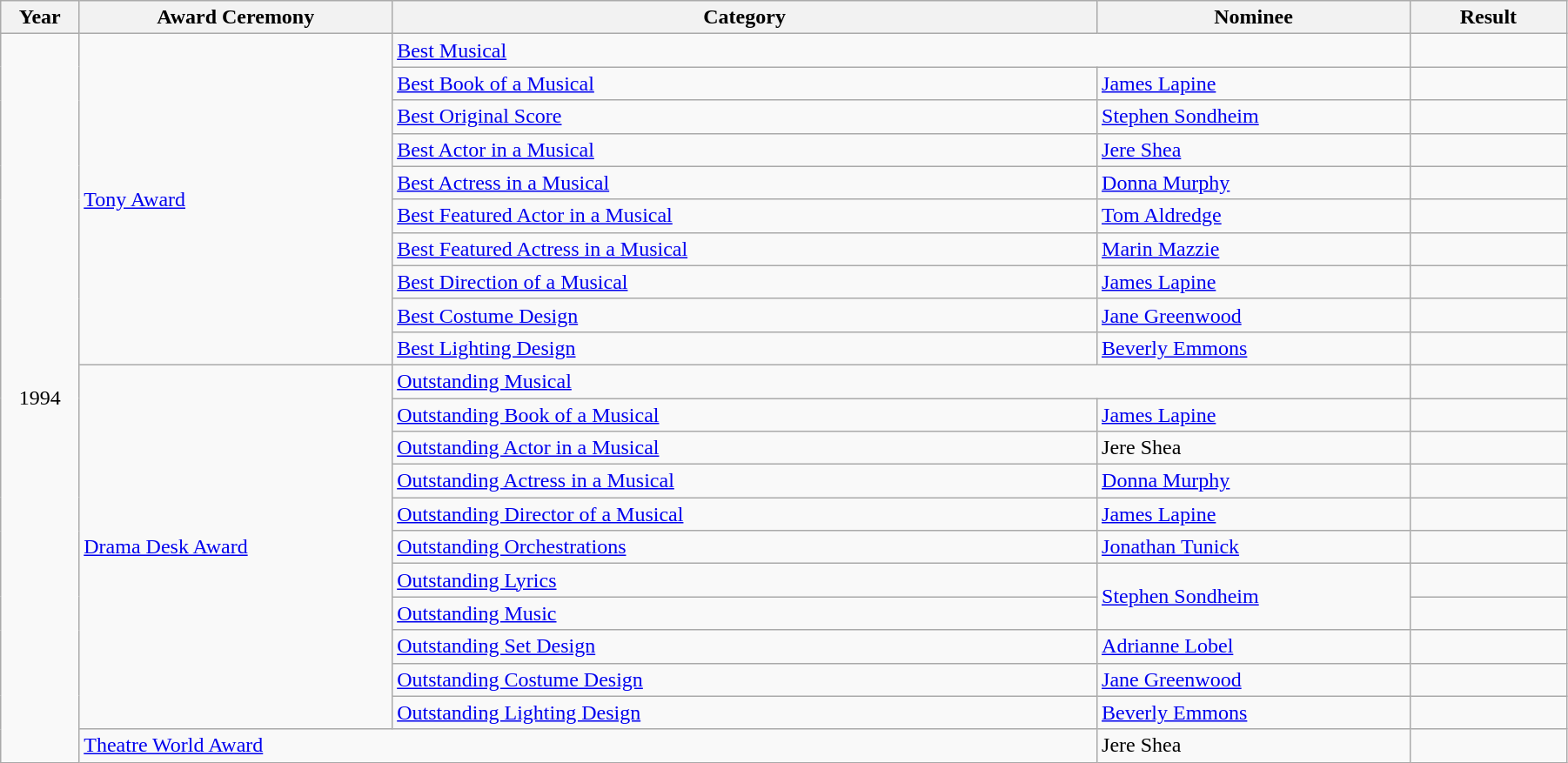<table class="wikitable" width="95%">
<tr>
<th width="5%">Year</th>
<th width="20%">Award Ceremony</th>
<th width="45%">Category</th>
<th width="20%">Nominee</th>
<th width="10%">Result</th>
</tr>
<tr>
<td rowspan="22" align="center">1994</td>
<td rowspan="10"><a href='#'>Tony Award</a></td>
<td colspan="2"><a href='#'>Best Musical</a></td>
<td></td>
</tr>
<tr>
<td><a href='#'>Best Book of a Musical</a></td>
<td><a href='#'>James Lapine</a></td>
<td></td>
</tr>
<tr>
<td><a href='#'>Best Original Score</a></td>
<td><a href='#'>Stephen Sondheim</a></td>
<td></td>
</tr>
<tr>
<td><a href='#'>Best Actor in a Musical</a></td>
<td><a href='#'>Jere Shea</a></td>
<td></td>
</tr>
<tr>
<td><a href='#'>Best Actress in a Musical</a></td>
<td><a href='#'>Donna Murphy</a></td>
<td></td>
</tr>
<tr>
<td><a href='#'>Best Featured Actor in a Musical</a></td>
<td><a href='#'>Tom Aldredge</a></td>
<td></td>
</tr>
<tr>
<td><a href='#'>Best Featured Actress in a Musical</a></td>
<td><a href='#'>Marin Mazzie</a></td>
<td></td>
</tr>
<tr>
<td><a href='#'>Best Direction of a Musical</a></td>
<td><a href='#'>James Lapine</a></td>
<td></td>
</tr>
<tr>
<td><a href='#'>Best Costume Design</a></td>
<td><a href='#'>Jane Greenwood</a></td>
<td></td>
</tr>
<tr>
<td><a href='#'>Best Lighting Design</a></td>
<td><a href='#'>Beverly Emmons</a></td>
<td></td>
</tr>
<tr>
<td rowspan="11"><a href='#'>Drama Desk Award</a></td>
<td colspan="2"><a href='#'>Outstanding Musical</a></td>
<td></td>
</tr>
<tr>
<td><a href='#'>Outstanding Book of a Musical</a></td>
<td><a href='#'>James Lapine</a></td>
<td></td>
</tr>
<tr>
<td><a href='#'>Outstanding Actor in a Musical</a></td>
<td>Jere Shea</td>
<td></td>
</tr>
<tr>
<td><a href='#'>Outstanding Actress in a Musical</a></td>
<td><a href='#'>Donna Murphy</a></td>
<td></td>
</tr>
<tr>
<td><a href='#'>Outstanding Director of a Musical</a></td>
<td><a href='#'>James Lapine</a></td>
<td></td>
</tr>
<tr>
<td><a href='#'>Outstanding Orchestrations</a></td>
<td><a href='#'>Jonathan Tunick</a></td>
<td></td>
</tr>
<tr>
<td><a href='#'>Outstanding Lyrics</a></td>
<td rowspan="2"><a href='#'>Stephen Sondheim</a></td>
<td></td>
</tr>
<tr>
<td><a href='#'>Outstanding Music</a></td>
<td></td>
</tr>
<tr>
<td><a href='#'>Outstanding Set Design</a></td>
<td><a href='#'>Adrianne Lobel</a></td>
<td></td>
</tr>
<tr>
<td><a href='#'>Outstanding Costume Design</a></td>
<td><a href='#'>Jane Greenwood</a></td>
<td></td>
</tr>
<tr>
<td><a href='#'>Outstanding Lighting Design</a></td>
<td><a href='#'>Beverly Emmons</a></td>
<td></td>
</tr>
<tr>
<td colspan="2"><a href='#'>Theatre World Award</a></td>
<td>Jere Shea</td>
<td></td>
</tr>
</table>
